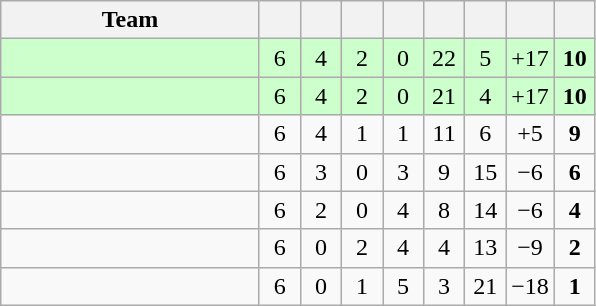<table class="wikitable" style="text-align:center">
<tr>
<th width=165>Team</th>
<th width=20></th>
<th width=20></th>
<th width=20></th>
<th width=20></th>
<th width=20></th>
<th width=20></th>
<th width=20></th>
<th width=20></th>
</tr>
<tr align=center bgcolor=#ccffcc>
<td align=left></td>
<td>6</td>
<td>4</td>
<td>2</td>
<td>0</td>
<td>22</td>
<td>5</td>
<td>+17</td>
<td><strong>10</strong></td>
</tr>
<tr align=center bgcolor=#ccffcc>
<td align=left></td>
<td>6</td>
<td>4</td>
<td>2</td>
<td>0</td>
<td>21</td>
<td>4</td>
<td>+17</td>
<td><strong>10</strong></td>
</tr>
<tr align=center>
<td align=left></td>
<td>6</td>
<td>4</td>
<td>1</td>
<td>1</td>
<td>11</td>
<td>6</td>
<td>+5</td>
<td><strong>9</strong></td>
</tr>
<tr align=center>
<td align=left></td>
<td>6</td>
<td>3</td>
<td>0</td>
<td>3</td>
<td>9</td>
<td>15</td>
<td>−6</td>
<td><strong>6</strong></td>
</tr>
<tr align=center>
<td align=left></td>
<td>6</td>
<td>2</td>
<td>0</td>
<td>4</td>
<td>8</td>
<td>14</td>
<td>−6</td>
<td><strong>4</strong></td>
</tr>
<tr align=center>
<td align=left></td>
<td>6</td>
<td>0</td>
<td>2</td>
<td>4</td>
<td>4</td>
<td>13</td>
<td>−9</td>
<td><strong>2</strong></td>
</tr>
<tr align=center>
<td align=left></td>
<td>6</td>
<td>0</td>
<td>1</td>
<td>5</td>
<td>3</td>
<td>21</td>
<td>−18</td>
<td><strong>1</strong></td>
</tr>
</table>
